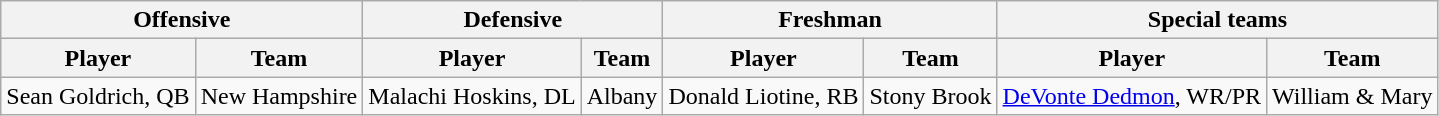<table class="wikitable" border="1">
<tr>
<th colspan="2">Offensive</th>
<th colspan="2">Defensive</th>
<th colspan="2">Freshman</th>
<th colspan="2">Special teams</th>
</tr>
<tr>
<th>Player</th>
<th>Team</th>
<th>Player</th>
<th>Team</th>
<th>Player</th>
<th>Team</th>
<th>Player</th>
<th>Team</th>
</tr>
<tr>
<td>Sean Goldrich, QB</td>
<td>New Hampshire</td>
<td>Malachi Hoskins, DL</td>
<td>Albany</td>
<td>Donald Liotine, RB</td>
<td>Stony Brook</td>
<td><a href='#'>DeVonte Dedmon</a>, WR/PR</td>
<td>William & Mary</td>
</tr>
</table>
